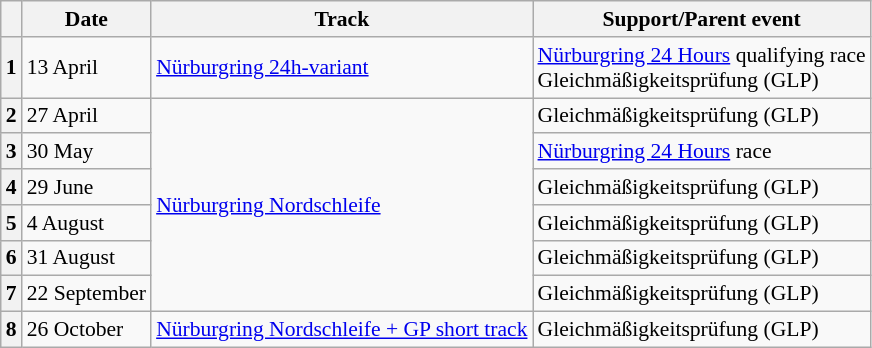<table class="wikitable" style="font-size: 90%;">
<tr>
<th></th>
<th>Date</th>
<th>Track</th>
<th>Support/Parent event</th>
</tr>
<tr>
<th>1</th>
<td>13 April</td>
<td> <a href='#'>Nürburgring 24h-variant</a></td>
<td><a href='#'>Nürburgring 24 Hours</a> qualifying race<br>Gleichmäßigkeitsprüfung (GLP)</td>
</tr>
<tr>
<th>2</th>
<td>27 April</td>
<td rowspan="6"> <a href='#'>Nürburgring Nordschleife</a></td>
<td>Gleichmäßigkeitsprüfung (GLP)</td>
</tr>
<tr>
<th>3</th>
<td>30 May</td>
<td><a href='#'>Nürburgring 24 Hours</a> race</td>
</tr>
<tr>
<th>4</th>
<td>29 June</td>
<td>Gleichmäßigkeitsprüfung (GLP)</td>
</tr>
<tr>
<th>5</th>
<td>4 August</td>
<td>Gleichmäßigkeitsprüfung (GLP)</td>
</tr>
<tr>
<th>6</th>
<td>31 August</td>
<td>Gleichmäßigkeitsprüfung (GLP)</td>
</tr>
<tr>
<th>7</th>
<td>22 September</td>
<td>Gleichmäßigkeitsprüfung (GLP)</td>
</tr>
<tr>
<th>8</th>
<td>26 October</td>
<td> <a href='#'>Nürburgring Nordschleife + GP short track</a></td>
<td>Gleichmäßigkeitsprüfung (GLP)</td>
</tr>
</table>
